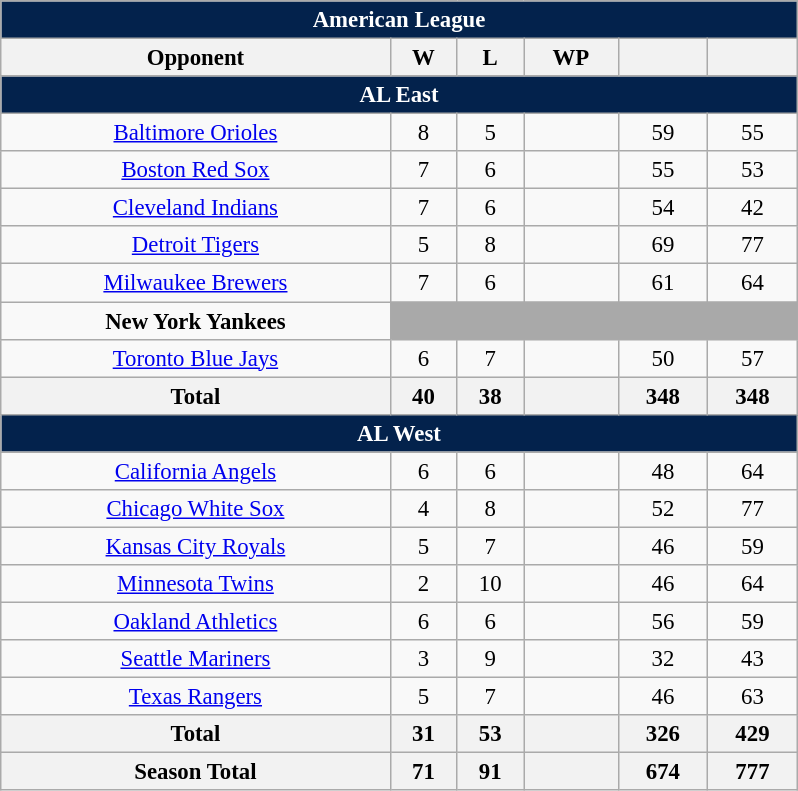<table class="wikitable" style="margin:1em auto; font-size:95%; text-align:center; width:35em;">
<tr>
<th colspan="7" style="background:#03224c; color:#ffffff;">American League</th>
</tr>
<tr>
<th>Opponent</th>
<th>W</th>
<th>L</th>
<th>WP</th>
<th></th>
<th></th>
</tr>
<tr>
<th colspan="7" style="background:#03224c; color:#ffffff;">AL East</th>
</tr>
<tr>
<td><a href='#'>Baltimore Orioles</a></td>
<td>8</td>
<td>5</td>
<td></td>
<td>59</td>
<td>55</td>
</tr>
<tr>
<td><a href='#'>Boston Red Sox</a></td>
<td>7</td>
<td>6</td>
<td></td>
<td>55</td>
<td>53</td>
</tr>
<tr>
<td><a href='#'>Cleveland Indians</a></td>
<td>7</td>
<td>6</td>
<td></td>
<td>54</td>
<td>42</td>
</tr>
<tr>
<td><a href='#'>Detroit Tigers</a></td>
<td>5</td>
<td>8</td>
<td></td>
<td>69</td>
<td>77</td>
</tr>
<tr>
<td><a href='#'>Milwaukee Brewers</a></td>
<td>7</td>
<td>6</td>
<td></td>
<td>61</td>
<td>64</td>
</tr>
<tr>
<td><strong>New York Yankees</strong></td>
<td colspan=5 style="background:darkgray;"></td>
</tr>
<tr>
<td><a href='#'>Toronto Blue Jays</a></td>
<td>6</td>
<td>7</td>
<td></td>
<td>50</td>
<td>57</td>
</tr>
<tr>
<th>Total</th>
<th>40</th>
<th>38</th>
<th></th>
<th>348</th>
<th>348</th>
</tr>
<tr>
<th colspan="7" style="background:#03224c; color:#ffffff;">AL West</th>
</tr>
<tr>
<td><a href='#'>California Angels</a></td>
<td>6</td>
<td>6</td>
<td></td>
<td>48</td>
<td>64</td>
</tr>
<tr>
<td><a href='#'>Chicago White Sox</a></td>
<td>4</td>
<td>8</td>
<td></td>
<td>52</td>
<td>77</td>
</tr>
<tr>
<td><a href='#'>Kansas City Royals</a></td>
<td>5</td>
<td>7</td>
<td></td>
<td>46</td>
<td>59</td>
</tr>
<tr>
<td><a href='#'>Minnesota Twins</a></td>
<td>2</td>
<td>10</td>
<td></td>
<td>46</td>
<td>64</td>
</tr>
<tr>
<td><a href='#'>Oakland Athletics</a></td>
<td>6</td>
<td>6</td>
<td></td>
<td>56</td>
<td>59</td>
</tr>
<tr>
<td><a href='#'>Seattle Mariners</a></td>
<td>3</td>
<td>9</td>
<td></td>
<td>32</td>
<td>43</td>
</tr>
<tr>
<td><a href='#'>Texas Rangers</a></td>
<td>5</td>
<td>7</td>
<td></td>
<td>46</td>
<td>63</td>
</tr>
<tr>
<th>Total</th>
<th>31</th>
<th>53</th>
<th></th>
<th>326</th>
<th>429</th>
</tr>
<tr>
<th>Season Total</th>
<th>71</th>
<th>91</th>
<th></th>
<th>674</th>
<th>777</th>
</tr>
</table>
